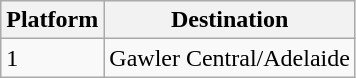<table class="wikitable">
<tr>
<th>Platform</th>
<th>Destination</th>
</tr>
<tr>
<td style=background:#><span>1</span></td>
<td>Gawler Central/Adelaide</td>
</tr>
</table>
